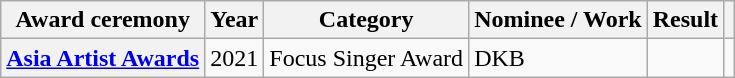<table class="wikitable plainrowheaders sortable">
<tr>
<th scope="col">Award ceremony</th>
<th scope="col">Year</th>
<th scope="col">Category</th>
<th scope="col">Nominee / Work</th>
<th scope="col">Result</th>
<th scope="col" class="unsortable"></th>
</tr>
<tr>
<th scope="row"  rowspan="1"><a href='#'>Asia Artist Awards</a></th>
<td style="text-align:center" rowspan="1">2021</td>
<td>Focus Singer Award</td>
<td>DKB</td>
<td></td>
<td style="text-align:center"></td>
</tr>
</table>
